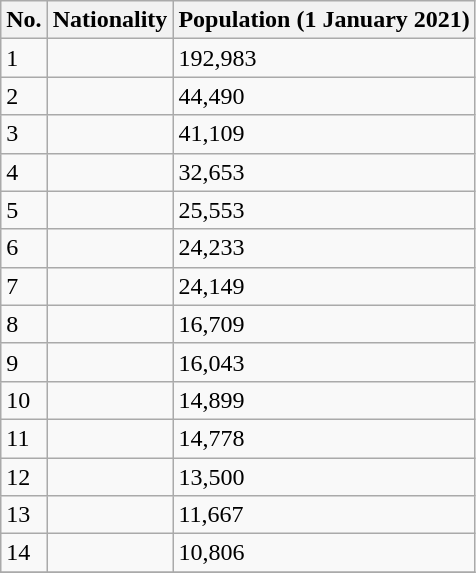<table class="wikitable floatright">
<tr>
<th>No.</th>
<th>Nationality</th>
<th>Population (1 January 2021)</th>
</tr>
<tr>
<td>1</td>
<td></td>
<td>192,983</td>
</tr>
<tr>
<td>2</td>
<td></td>
<td>44,490</td>
</tr>
<tr>
<td>3</td>
<td></td>
<td>41,109</td>
</tr>
<tr>
<td>4</td>
<td></td>
<td>32,653</td>
</tr>
<tr>
<td>5</td>
<td></td>
<td>25,553</td>
</tr>
<tr>
<td>6</td>
<td></td>
<td>24,233</td>
</tr>
<tr>
<td>7</td>
<td></td>
<td>24,149</td>
</tr>
<tr>
<td>8</td>
<td></td>
<td>16,709</td>
</tr>
<tr>
<td>9</td>
<td></td>
<td>16,043</td>
</tr>
<tr>
<td>10</td>
<td></td>
<td>14,899</td>
</tr>
<tr>
<td>11</td>
<td></td>
<td>14,778</td>
</tr>
<tr>
<td>12</td>
<td></td>
<td>13,500</td>
</tr>
<tr>
<td>13</td>
<td></td>
<td>11,667</td>
</tr>
<tr>
<td>14</td>
<td></td>
<td>10,806</td>
</tr>
<tr>
</tr>
</table>
